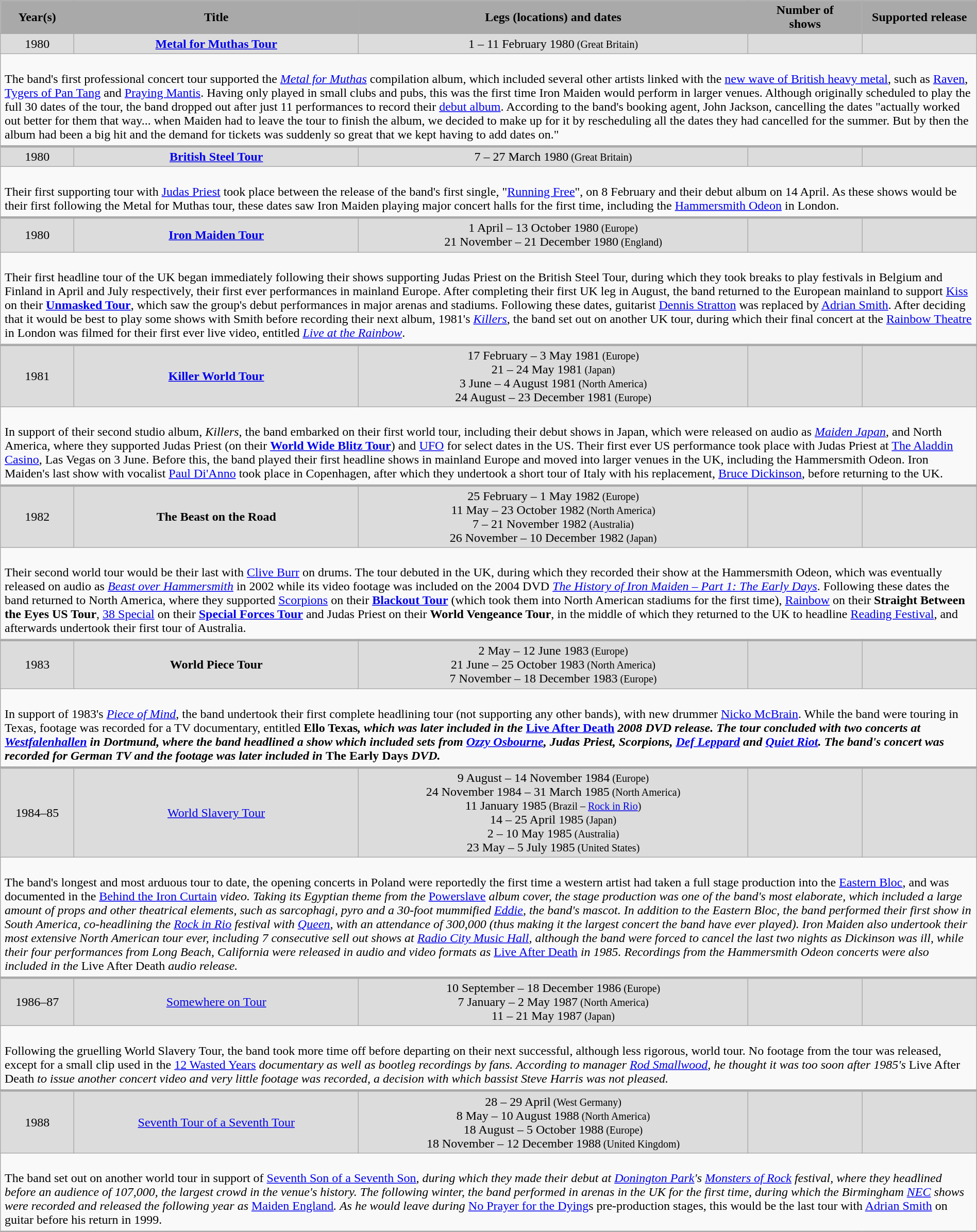<table class="wikitable" style="width:100%; text-align:center;">
<tr>
<th style="width:40px; background:darkGrey;">Year(s)</th>
<th style="width:210px; background:darkGrey;">Title</th>
<th style="width:290px; background:darkGrey;">Legs (locations) and dates</th>
<th style="width:80px; background:darkGrey;">Number of<br>shows<br></th>
<th style="width:80px; background:darkGrey;">Supported release</th>
</tr>
<tr style="background:#DCDCDC;">
<td>1980</td>
<td><strong><a href='#'>Metal for Muthas Tour</a></strong></td>
<td>1 – 11 February 1980<small> (Great Britain)</small></td>
<td></td>
<td></td>
</tr>
<tr>
<td colspan="5" style="border-bottom-width:3px; padding:5px; text-align:left;"><br>The band's first professional concert tour supported the <em><a href='#'>Metal for Muthas</a></em> compilation album, which included several other artists linked with the <a href='#'>new wave of British heavy metal</a>, such as <a href='#'>Raven</a>, <a href='#'>Tygers of Pan Tang</a> and <a href='#'>Praying Mantis</a>. Having only played in small clubs and pubs, this was the first time Iron Maiden would perform in larger venues. Although originally scheduled to play the full 30 dates of the tour, the band dropped out after just 11 performances to record their <a href='#'>debut album</a>. According to the band's booking agent, John Jackson, cancelling the dates "actually worked out better for them that way... when Maiden had to leave the tour to finish the album, we decided to make up for it by rescheduling all the dates they had cancelled for the summer. But by then the album had been a big hit and the demand for tickets was suddenly so great that we kept having to add dates on."</td>
</tr>
<tr style="background:#DCDCDC;">
<td>1980</td>
<td><strong><a href='#'>British Steel Tour</a></strong></td>
<td>7 – 27 March 1980<small> (Great Britain)</small></td>
<td></td>
<td></td>
</tr>
<tr>
<td colspan="5" style="border-bottom-width:3px; padding:5px; text-align:left;"><br>Their first supporting tour with <a href='#'>Judas Priest</a> took place between the release of the band's first single, "<a href='#'>Running Free</a>", on 8 February and their debut album on 14 April.
As these shows would be their first following the Metal for Muthas tour, these dates saw Iron Maiden playing major concert halls for the first time, including the <a href='#'>Hammersmith Odeon</a> in London.</td>
</tr>
<tr style="background:#DCDCDC;">
<td>1980</td>
<td><strong><a href='#'>Iron Maiden Tour</a></strong></td>
<td>1 April – 13 October 1980<small> (Europe)</small><br>21 November – 21 December 1980<small> (England)</small></td>
<td></td>
<td></td>
</tr>
<tr>
<td colspan="5" style="border-bottom-width:3px; padding:5px; text-align:left;"><br>Their first headline tour of the UK began immediately following their shows supporting Judas Priest on the British Steel Tour, during which they took breaks to play festivals in Belgium and Finland in April and July respectively, their first ever performances in mainland Europe. After completing their first UK leg in August, the band returned to the European mainland to support <a href='#'>Kiss</a> on their <strong><a href='#'>Unmasked Tour</a></strong>, which saw the group's debut performances in major arenas and stadiums. Following these dates, guitarist <a href='#'>Dennis Stratton</a> was replaced by <a href='#'>Adrian Smith</a>. After deciding that it would be best to play some shows with Smith before recording their next album, 1981's <em><a href='#'>Killers</a></em>, the band set out on another UK tour, during which their final concert at the <a href='#'>Rainbow Theatre</a> in London was filmed for their first ever live video, entitled <em><a href='#'>Live at the Rainbow</a></em>.</td>
</tr>
<tr style="background:#DCDCDC;">
<td>1981</td>
<td><strong><a href='#'>Killer World Tour</a></strong></td>
<td>17 February – 3 May 1981<small> (Europe)</small><br>21 – 24 May 1981<small> (Japan)</small><br>3 June – 4 August 1981<small> (North America)</small><br>24 August – 23 December 1981<small> (Europe)</small></td>
<td></td>
<td></td>
</tr>
<tr>
<td colspan="5" style="border-bottom-width:3px; padding:5px; text-align:left;"><br>In support of their second studio album, <em>Killers</em>, the band embarked on their first world tour, including their debut shows in Japan, which were released on audio as <em><a href='#'>Maiden Japan</a></em>, and North America, where they supported Judas Priest (on their <strong><a href='#'>World Wide Blitz Tour</a></strong>) and <a href='#'>UFO</a> for select dates in the US. Their first ever US performance took place with Judas Priest at <a href='#'>The Aladdin Casino</a>, Las Vegas on 3 June. Before this, the band played their first headline shows in mainland Europe and moved into larger venues in the UK, including the Hammersmith Odeon. Iron Maiden's last show with vocalist <a href='#'>Paul Di'Anno</a> took place in Copenhagen, after which they undertook a short tour of Italy with his replacement, <a href='#'>Bruce Dickinson</a>, before returning to the UK.</td>
</tr>
<tr style="background:#DCDCDC;">
<td>1982</td>
<td><strong>The Beast on the Road</strong></td>
<td>25 February – 1 May 1982<small> (Europe)</small><br> 11 May – 23 October 1982<small> (North America)</small><br> 7 – 21 November 1982<small> (Australia)</small><br>26 November – 10 December 1982<small> (Japan)</small></td>
<td></td>
<td></td>
</tr>
<tr>
<td colspan="5" style="border-bottom-width:3px; padding:5px; text-align:left;"><br>Their second world tour would be their last with <a href='#'>Clive Burr</a> on drums. The tour debuted in the UK, during which they recorded their show at the Hammersmith Odeon, which was eventually released on audio as <em><a href='#'>Beast over Hammersmith</a></em> in 2002 while its video footage was included on the 2004 DVD <em><a href='#'>The History of Iron Maiden – Part 1: The Early Days</a></em>. Following these dates the band returned to North America, where they supported <a href='#'>Scorpions</a> on their <strong><a href='#'>Blackout Tour</a></strong> (which took them into North American stadiums for the first time), <a href='#'>Rainbow</a> on their <strong>Straight Between the Eyes US Tour</strong>, <a href='#'>38 Special</a> on their <strong><a href='#'>Special Forces Tour</a></strong> and Judas Priest on their <strong>World Vengeance Tour</strong>, in the middle of which they returned to the UK to headline <a href='#'>Reading Festival</a>, and afterwards undertook their first tour of Australia.</td>
</tr>
<tr style="background:#DCDCDC;">
<td>1983</td>
<td><strong>World Piece Tour</strong></td>
<td>2 May – 12 June 1983<small> (Europe)</small><br>21 June – 25 October 1983<small> (North America)</small><br>7 November – 18 December 1983<small> (Europe)</small></td>
<td></td>
<td></td>
</tr>
<tr>
<td colspan="5" style="border-bottom-width:3px; padding:5px; text-align:left;"><br>In support of 1983's <em><a href='#'>Piece of Mind</a></em>, the band undertook their first complete headlining tour (not supporting any other bands), with new drummer <a href='#'>Nicko McBrain</a>. While the band were touring in Texas, footage was recorded for a TV documentary, entitled <strong>Ello Texas<em>, which was later included in the </em><a href='#'>Live After Death</a><em> 2008 DVD release. The tour concluded with two concerts at <a href='#'>Westfalenhallen</a> in Dortmund, where the band headlined a show which included sets from <a href='#'>Ozzy Osbourne</a>, Judas Priest, Scorpions, <a href='#'>Def Leppard</a> and <a href='#'>Quiet Riot</a>. The band's concert was recorded for German TV and the footage was later included in </em>The Early Days<em> DVD.</td>
</tr>
<tr style="background:#DCDCDC;">
<td>1984–85</td>
<td></strong><a href='#'>World Slavery Tour</a><strong></td>
<td>9 August – 14 November 1984<small> (Europe)</small><br> 24 November 1984 – 31 March 1985<small> (North America)</small><br> 11 January 1985<small> (Brazil – <a href='#'>Rock in Rio</a>)</small><br> 14 – 25 April 1985<small> (Japan)</small><br>2 – 10 May 1985<small> (Australia)</small><br>23 May – 5 July 1985<small> (United States)</small></td>
<td></td>
<td></td>
</tr>
<tr>
<td colspan="5" style="border-bottom-width:3px; padding:5px; text-align:left;"><br>The band's longest and most arduous tour to date, the opening concerts in Poland were reportedly the first time a western artist had taken a full stage production into the <a href='#'>Eastern Bloc</a>, and was documented in the </em><a href='#'>Behind the Iron Curtain</a><em> video. Taking its Egyptian theme from the </em><a href='#'>Powerslave</a><em> album cover, the stage production was one of the band's most elaborate, which included a large amount of props and other theatrical elements, such as sarcophagi, pyro and a 30-foot mummified <a href='#'>Eddie</a>, the band's mascot. In addition to the Eastern Bloc, the band performed their first show in South America, co-headlining the <a href='#'>Rock in Rio</a> festival with <a href='#'>Queen</a>, with an attendance of 300,000 (thus making it the largest concert the band have ever played). Iron Maiden also undertook their most extensive North American tour ever, including 7 consecutive sell out shows at <a href='#'>Radio City Music Hall</a>, although the band were forced to cancel the last two nights as Dickinson was ill, while their four performances from Long Beach, California were released in audio and video formats as </em><a href='#'>Live After Death</a><em> in 1985. Recordings from the Hammersmith Odeon concerts were also included in the </em>Live After Death<em> audio release.</td>
</tr>
<tr style="background:#DCDCDC;">
<td>1986–87</td>
<td></strong><a href='#'>Somewhere on Tour</a><strong></td>
<td>10 September – 18 December 1986<small> (Europe)</small><br>7 January – 2 May 1987<small> (North America)</small><br> 11 – 21 May 1987<small> (Japan)</small></td>
<td></td>
<td></td>
</tr>
<tr>
<td colspan="5" style="border-bottom-width:3px; padding:5px; text-align:left;"><br>Following the gruelling World Slavery Tour, the band took more time off before departing on their next successful, although less rigorous, world tour. No footage from the tour was released, except for a small clip used in the </em><a href='#'>12 Wasted Years</a><em> documentary as well as bootleg recordings by fans. According to manager <a href='#'>Rod Smallwood</a>, he thought it was too soon after 1985's </em>Live After Death<em> to issue another concert video and very little footage was recorded, a decision with which bassist Steve Harris was not pleased.</td>
</tr>
<tr style="background:#DCDCDC;">
<td>1988</td>
<td></strong><a href='#'>Seventh Tour of a Seventh Tour</a><strong></td>
<td>28 – 29 April<small> (West Germany)</small><br> 8 May – 10 August 1988<small> (North America)</small><br> 18 August – 5 October 1988<small> (Europe)</small><br> 18 November – 12 December 1988<small> (United Kingdom)</small></td>
<td></td>
<td></td>
</tr>
<tr>
<td colspan="5" style="border-bottom-width:3px; padding:5px; text-align:left;"><br>The band set out on another world tour in support of </em><a href='#'>Seventh Son of a Seventh Son</a><em>, during which they made their debut at <a href='#'>Donington Park</a>'s <a href='#'>Monsters of Rock</a> festival, where they headlined before an audience of 107,000, the largest crowd in the venue's history. The following winter, the band performed in arenas in the UK for the first time, during which the Birmingham <a href='#'>NEC</a> shows were recorded and released the following year as </em><a href='#'>Maiden England</a><em>. As he would leave during </em><a href='#'>No Prayer for the Dying</a></strong>s pre-production stages, this would be the last tour with <a href='#'>Adrian Smith</a> on guitar before his return in 1999.</td>
</tr>
<tr>
</tr>
</table>
